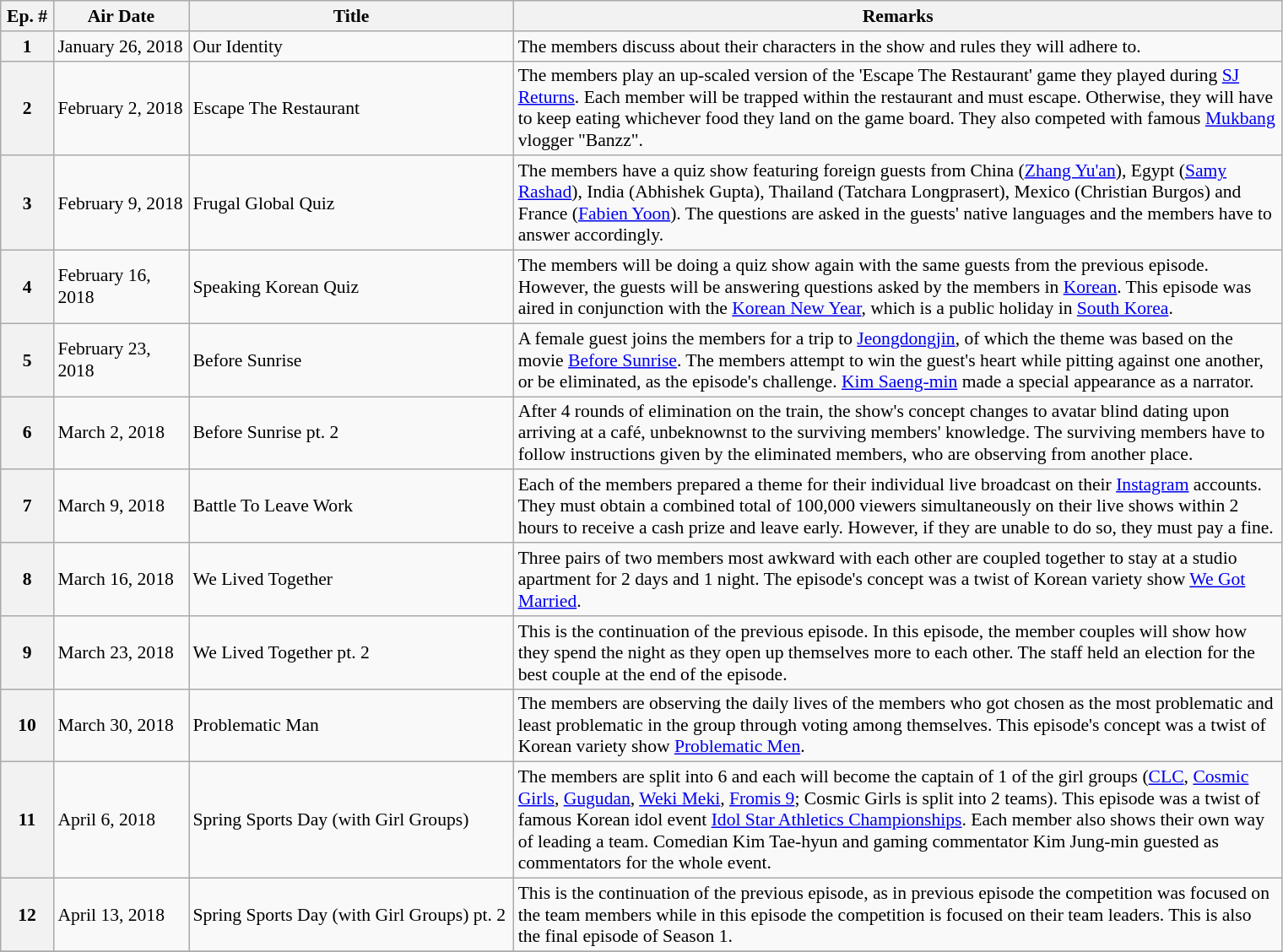<table class="wikitable" style = "font-size: 90%;">
<tr>
<th width=35>Ep. #</th>
<th width=100>Air Date</th>
<th width=250>Title</th>
<th width=600>Remarks</th>
</tr>
<tr>
<th>1</th>
<td>January 26, 2018</td>
<td>Our Identity</td>
<td>The members discuss about their characters in the show and rules they will adhere to.</td>
</tr>
<tr>
<th>2</th>
<td>February 2, 2018</td>
<td>Escape The Restaurant</td>
<td>The members play an up-scaled version of the 'Escape The Restaurant' game they played during <a href='#'>SJ Returns</a>. Each member will be trapped within the restaurant and must escape. Otherwise, they will have to keep eating whichever food they land on the game board. They also competed with famous <a href='#'>Mukbang</a> vlogger "Banzz".</td>
</tr>
<tr>
<th>3</th>
<td>February 9, 2018</td>
<td>Frugal Global Quiz</td>
<td>The members have a quiz show featuring foreign guests from China (<a href='#'>Zhang Yu'an</a>), Egypt (<a href='#'>Samy Rashad</a>), India (Abhishek Gupta), Thailand (Tatchara Longprasert), Mexico (Christian Burgos) and France (<a href='#'>Fabien Yoon</a>). The questions are asked in the guests' native languages and the members have to answer accordingly.</td>
</tr>
<tr>
<th>4</th>
<td>February 16, 2018</td>
<td>Speaking Korean Quiz</td>
<td>The members will be doing a quiz show again with the same guests from the previous episode. However, the guests will be answering questions asked by the members in <a href='#'>Korean</a>. This episode was aired in conjunction with the <a href='#'>Korean New Year</a>, which is a public holiday in <a href='#'>South Korea</a>.</td>
</tr>
<tr>
<th>5</th>
<td>February 23, 2018</td>
<td>Before Sunrise</td>
<td>A female guest joins the members for a trip to <a href='#'>Jeongdongjin</a>, of which the theme was based on the movie <a href='#'>Before Sunrise</a>. The members attempt to win the guest's heart while pitting against one another, or be eliminated, as the episode's challenge. <a href='#'>Kim Saeng-min</a> made a special appearance as a narrator.</td>
</tr>
<tr>
<th>6</th>
<td>March 2, 2018</td>
<td>Before Sunrise pt. 2</td>
<td>After 4 rounds of elimination on the train, the show's concept changes to avatar blind dating upon arriving at a café, unbeknownst to the surviving members' knowledge. The surviving members have to follow instructions given by the eliminated members, who are observing from another place.</td>
</tr>
<tr>
<th>7</th>
<td>March 9, 2018</td>
<td>Battle To Leave Work</td>
<td>Each of the members prepared a theme for their individual live broadcast on their <a href='#'>Instagram</a> accounts. They must obtain a combined total of 100,000 viewers simultaneously on their live shows within 2 hours to receive a cash prize and leave early. However, if they are unable to do so, they must pay a fine.</td>
</tr>
<tr>
<th>8</th>
<td>March 16, 2018</td>
<td>We Lived Together</td>
<td>Three pairs of two members most awkward with each other are coupled together to stay at a studio apartment for 2 days and 1 night. The episode's concept was a twist of Korean variety show <a href='#'>We Got Married</a>.</td>
</tr>
<tr>
<th>9</th>
<td>March 23, 2018</td>
<td>We Lived Together pt. 2</td>
<td>This is the continuation of the previous episode. In this episode, the member couples will show how they spend the night as they open up themselves more to each other. The staff held an election for the best couple at the end of the episode.</td>
</tr>
<tr>
<th>10</th>
<td>March 30, 2018</td>
<td>Problematic Man</td>
<td>The members are observing the daily lives of the members who got chosen as the most problematic and least problematic in the group through voting among themselves. This episode's concept was a twist of Korean variety show <a href='#'>Problematic Men</a>.</td>
</tr>
<tr>
<th>11</th>
<td>April 6, 2018</td>
<td>Spring Sports Day (with Girl Groups)</td>
<td>The members are split into 6 and each will become the captain of 1 of the girl groups (<a href='#'>CLC</a>, <a href='#'>Cosmic Girls</a>, <a href='#'>Gugudan</a>, <a href='#'>Weki Meki</a>, <a href='#'>Fromis 9</a>; Cosmic Girls is split into 2 teams). This episode was a twist of famous Korean idol event <a href='#'>Idol Star Athletics Championships</a>. Each member also shows their own way of leading a team. Comedian Kim Tae-hyun and gaming commentator Kim Jung-min guested as commentators for the whole event.</td>
</tr>
<tr>
<th>12</th>
<td>April 13, 2018</td>
<td>Spring Sports Day (with Girl Groups) pt. 2</td>
<td>This is the continuation of the previous episode, as in previous episode the competition was focused on the team members while in this episode the competition is focused on their team leaders. This is also the final episode of Season 1.</td>
</tr>
<tr>
</tr>
</table>
